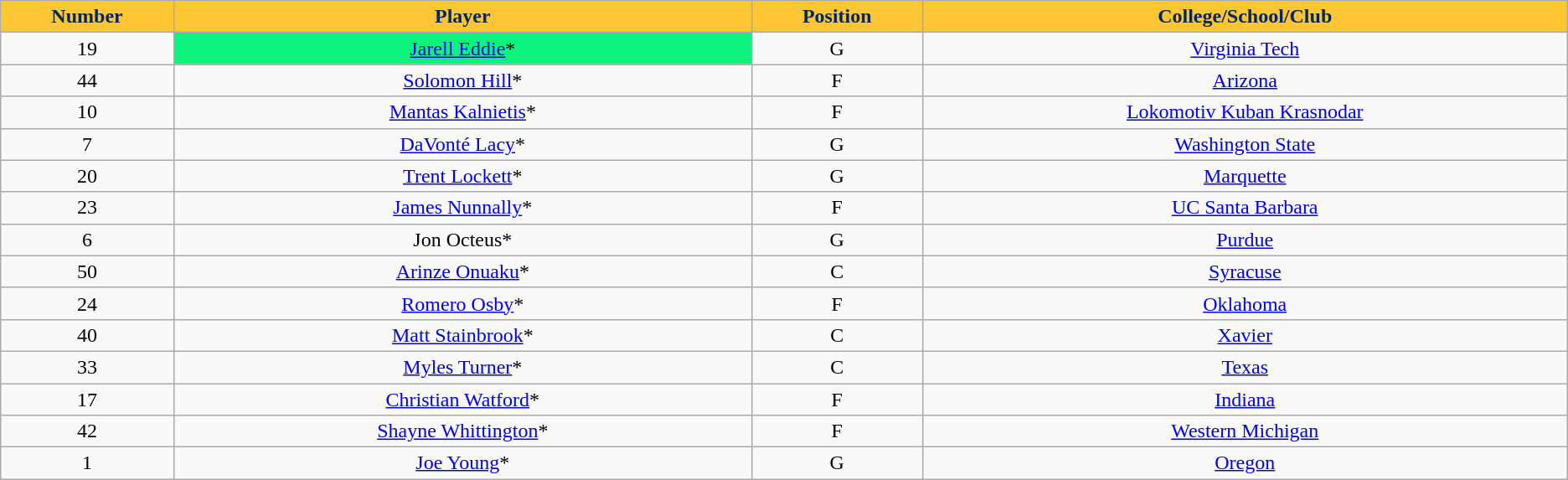<table class="wikitable sortable sortable">
<tr>
<th style="background:#FFC633; color:#00275D" width="1%">Number</th>
<th style="background:#FFC633; color:#00275D" width="5%">Player</th>
<th style="background:#FFC633; color:#00275D" width="1%">Position</th>
<th style="background:#FFC633; color:#00275D" width="5%">College/School/Club</th>
</tr>
<tr style="text-align: center">
<td>19</td>
<td bgcolor="#0CF27D"><a href='#'>Jarell Eddie</a>*</td>
<td>G</td>
<td><a href='#'>Virginia Tech</a></td>
</tr>
<tr style="text-align: center">
<td>44</td>
<td><a href='#'>Solomon Hill</a>*</td>
<td>F</td>
<td><a href='#'>Arizona</a></td>
</tr>
<tr style="text-align: center">
<td>10</td>
<td><a href='#'>Mantas Kalnietis</a>*</td>
<td>F</td>
<td><a href='#'>Lokomotiv Kuban Krasnodar</a></td>
</tr>
<tr style="text-align: center">
<td>7</td>
<td><a href='#'>DaVonté Lacy</a>*</td>
<td>G</td>
<td><a href='#'>Washington State</a></td>
</tr>
<tr style="text-align: center">
<td>20</td>
<td><a href='#'>Trent Lockett</a>*</td>
<td>G</td>
<td><a href='#'>Marquette</a></td>
</tr>
<tr style="text-align: center">
<td>23</td>
<td><a href='#'>James Nunnally</a>*</td>
<td>F</td>
<td><a href='#'>UC Santa Barbara</a></td>
</tr>
<tr style="text-align: center">
<td>6</td>
<td>Jon Octeus*</td>
<td>G</td>
<td><a href='#'>Purdue</a></td>
</tr>
<tr style="text-align: center">
<td>50</td>
<td><a href='#'>Arinze Onuaku</a>*</td>
<td>C</td>
<td><a href='#'>Syracuse</a></td>
</tr>
<tr style="text-align: center">
<td>24</td>
<td><a href='#'>Romero Osby</a>*</td>
<td>F</td>
<td><a href='#'>Oklahoma</a></td>
</tr>
<tr style="text-align: center">
<td>40</td>
<td><a href='#'>Matt Stainbrook</a>*</td>
<td>C</td>
<td><a href='#'>Xavier</a></td>
</tr>
<tr style="text-align: center">
<td>33</td>
<td><a href='#'>Myles Turner</a>*</td>
<td>C</td>
<td><a href='#'>Texas</a></td>
</tr>
<tr style="text-align: center">
<td>17</td>
<td><a href='#'>Christian Watford</a>*</td>
<td>F</td>
<td><a href='#'>Indiana</a></td>
</tr>
<tr style="text-align: center">
<td>42</td>
<td><a href='#'>Shayne Whittington</a>*</td>
<td>F</td>
<td><a href='#'>Western Michigan</a></td>
</tr>
<tr style="text-align: center">
<td>1</td>
<td><a href='#'>Joe Young</a>*</td>
<td>G</td>
<td><a href='#'>Oregon</a></td>
</tr>
</table>
